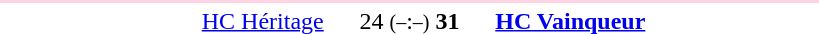<table style="text-align:center" width=550>
<tr>
<th width=30%></th>
<th width=15%></th>
<th width=30%></th>
</tr>
<tr align="left" bgcolor=#ffd4e4>
<td colspan=4></td>
</tr>
<tr>
<td align="right"><a href='#'>HC Héritage</a> </td>
<td>24 <small>(–</small>:<small>–)</small> <strong>31</strong></td>
<td align=left> <strong><a href='#'>HC Vainqueur</a></strong></td>
</tr>
</table>
